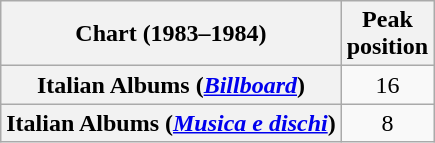<table class="wikitable plainrowheaders" style="text-align:center">
<tr>
<th scope="col">Chart (1983–1984)</th>
<th scope="col">Peak<br>position</th>
</tr>
<tr>
<th scope="row">Italian Albums (<em><a href='#'>Billboard</a></em>)</th>
<td>16</td>
</tr>
<tr>
<th scope="row">Italian Albums (<em><a href='#'>Musica e dischi</a></em>)</th>
<td>8</td>
</tr>
</table>
